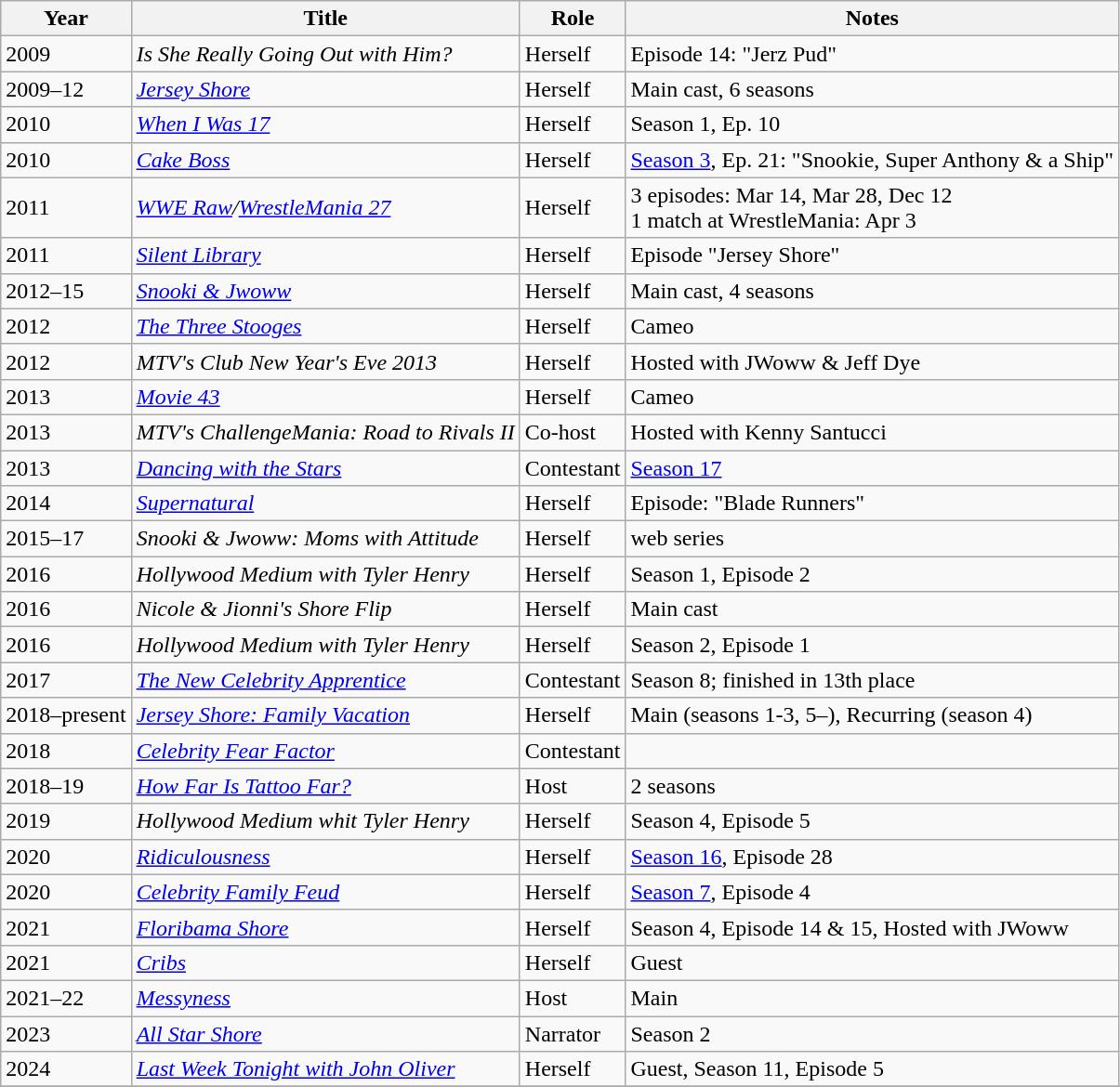<table class="wikitable">
<tr>
<th>Year</th>
<th>Title</th>
<th>Role</th>
<th>Notes</th>
</tr>
<tr>
<td>2009</td>
<td><em>Is She Really Going Out with Him?</em></td>
<td>Herself</td>
<td>Episode 14: "Jerz Pud"</td>
</tr>
<tr>
<td>2009–12</td>
<td><em><a href='#'>Jersey Shore</a></em></td>
<td>Herself</td>
<td>Main cast, 6 seasons</td>
</tr>
<tr>
<td>2010</td>
<td><em><a href='#'>When I Was 17</a></em></td>
<td>Herself</td>
<td>Season 1, Ep. 10</td>
</tr>
<tr>
<td>2010</td>
<td><em><a href='#'>Cake Boss</a></em></td>
<td>Herself</td>
<td><a href='#'>Season 3</a>, Ep. 21: "Snookie, Super Anthony & a Ship"</td>
</tr>
<tr>
<td>2011</td>
<td><em><a href='#'>WWE Raw</a>/<a href='#'>WrestleMania 27</a></em></td>
<td>Herself</td>
<td>3 episodes: Mar 14, Mar 28, Dec 12<br>1 match at WrestleMania: Apr 3</td>
</tr>
<tr>
<td>2011</td>
<td><em><a href='#'>Silent Library</a></em></td>
<td>Herself</td>
<td>Episode "Jersey Shore"</td>
</tr>
<tr>
<td>2012–15</td>
<td><em><a href='#'>Snooki & Jwoww</a></em></td>
<td>Herself</td>
<td>Main cast, 4 seasons</td>
</tr>
<tr>
<td>2012</td>
<td><em><a href='#'>The Three Stooges</a></em></td>
<td>Herself</td>
<td>Cameo</td>
</tr>
<tr>
<td>2012</td>
<td><em>MTV's Club New Year's Eve 2013</em></td>
<td>Herself</td>
<td>Hosted with JWoww & Jeff Dye</td>
</tr>
<tr>
<td>2013</td>
<td><em><a href='#'>Movie 43</a></em></td>
<td>Herself</td>
<td>Cameo</td>
</tr>
<tr>
<td>2013</td>
<td><em>MTV's ChallengeMania: Road to Rivals II</em></td>
<td>Co-host</td>
<td>Hosted with Kenny Santucci</td>
</tr>
<tr>
<td>2013</td>
<td><em><a href='#'>Dancing with the Stars</a></em></td>
<td>Contestant</td>
<td><a href='#'>Season 17</a></td>
</tr>
<tr>
<td>2014</td>
<td><em><a href='#'>Supernatural</a></em></td>
<td>Herself</td>
<td>Episode: "Blade Runners"</td>
</tr>
<tr>
<td>2015–17</td>
<td><em>Snooki & Jwoww: Moms with Attitude</em></td>
<td>Herself</td>
<td>web series</td>
</tr>
<tr>
<td>2016</td>
<td><em>Hollywood Medium with Tyler Henry</em></td>
<td>Herself</td>
<td>Season 1, Episode 2</td>
</tr>
<tr>
<td>2016</td>
<td><em>Nicole & Jionni's Shore Flip</em></td>
<td>Herself</td>
<td>Main cast</td>
</tr>
<tr>
<td>2016</td>
<td><em>Hollywood Medium with Tyler Henry</em></td>
<td>Herself</td>
<td>Season 2, Episode 1</td>
</tr>
<tr>
<td>2017</td>
<td><em><a href='#'>The New Celebrity Apprentice</a></em></td>
<td>Contestant</td>
<td>Season 8; finished in 13th place</td>
</tr>
<tr>
<td>2018–present</td>
<td><em><a href='#'>Jersey Shore: Family Vacation</a></em></td>
<td>Herself</td>
<td>Main (seasons 1-3, 5–), Recurring (season 4)</td>
</tr>
<tr>
<td>2018</td>
<td><em><a href='#'>Celebrity Fear Factor</a></em></td>
<td>Contestant</td>
<td></td>
</tr>
<tr>
<td>2018–19</td>
<td><em><a href='#'>How Far Is Tattoo Far?</a></em></td>
<td>Host</td>
<td>2 seasons</td>
</tr>
<tr>
<td>2019</td>
<td><em>Hollywood Medium whit Tyler Henry</em></td>
<td>Herself</td>
<td>Season 4, Episode 5</td>
</tr>
<tr>
<td>2020</td>
<td><em><a href='#'>Ridiculousness</a></em></td>
<td>Herself</td>
<td><a href='#'>Season 16</a>, Episode 28</td>
</tr>
<tr>
<td>2020</td>
<td><em><a href='#'>Celebrity Family Feud</a></em></td>
<td>Herself</td>
<td><a href='#'>Season 7</a>, Episode 4</td>
</tr>
<tr>
<td>2021</td>
<td><em><a href='#'>Floribama Shore</a></em></td>
<td>Herself</td>
<td>Season 4, Episode 14 & 15, Hosted with JWoww</td>
</tr>
<tr>
<td>2021</td>
<td><em><a href='#'>Cribs</a></em></td>
<td>Herself</td>
<td>Guest</td>
</tr>
<tr>
<td>2021–22</td>
<td><em><a href='#'>Messyness</a></em></td>
<td>Host</td>
<td>Main</td>
</tr>
<tr>
<td>2023</td>
<td><em><a href='#'>All Star Shore</a></em></td>
<td>Narrator</td>
<td>Season 2</td>
</tr>
<tr>
<td>2024</td>
<td><em><a href='#'>Last Week Tonight with John Oliver</a></em></td>
<td>Herself</td>
<td>Guest, Season 11, Episode 5</td>
</tr>
<tr>
</tr>
</table>
